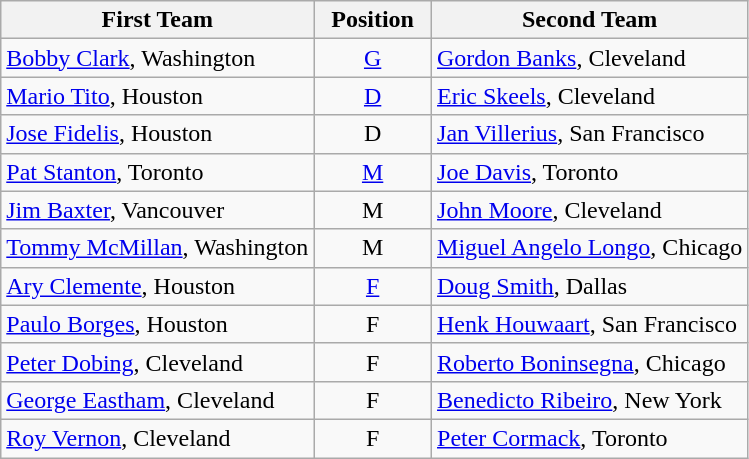<table class="wikitable">
<tr>
<th>First Team</th>
<th>  Position  </th>
<th>Second Team</th>
</tr>
<tr>
<td><a href='#'>Bobby Clark</a>, Washington</td>
<td align=center><a href='#'>G</a></td>
<td><a href='#'>Gordon Banks</a>, Cleveland</td>
</tr>
<tr>
<td><a href='#'>Mario Tito</a>, Houston</td>
<td align=center><a href='#'>D</a></td>
<td><a href='#'>Eric Skeels</a>, Cleveland</td>
</tr>
<tr>
<td><a href='#'>Jose Fidelis</a>, Houston</td>
<td align=center>D</td>
<td><a href='#'>Jan Villerius</a>, San Francisco</td>
</tr>
<tr>
<td><a href='#'>Pat Stanton</a>, Toronto</td>
<td align=center><a href='#'>M</a></td>
<td><a href='#'>Joe Davis</a>, Toronto</td>
</tr>
<tr>
<td><a href='#'>Jim Baxter</a>, Vancouver</td>
<td align=center>M</td>
<td><a href='#'>John Moore</a>, Cleveland</td>
</tr>
<tr>
<td><a href='#'>Tommy McMillan</a>, Washington</td>
<td align=center>M</td>
<td><a href='#'>Miguel Angelo Longo</a>, Chicago</td>
</tr>
<tr>
<td><a href='#'>Ary Clemente</a>, Houston</td>
<td align=center><a href='#'>F</a></td>
<td><a href='#'>Doug Smith</a>, Dallas</td>
</tr>
<tr>
<td><a href='#'>Paulo Borges</a>, Houston</td>
<td align=center>F</td>
<td><a href='#'>Henk Houwaart</a>, San Francisco</td>
</tr>
<tr>
<td><a href='#'>Peter Dobing</a>, Cleveland</td>
<td align=center>F</td>
<td><a href='#'>Roberto Boninsegna</a>, Chicago</td>
</tr>
<tr>
<td><a href='#'>George Eastham</a>, Cleveland</td>
<td align=center>F</td>
<td><a href='#'>Benedicto Ribeiro</a>, New York</td>
</tr>
<tr>
<td><a href='#'>Roy Vernon</a>, Cleveland</td>
<td align=center>F</td>
<td><a href='#'>Peter Cormack</a>, Toronto</td>
</tr>
</table>
